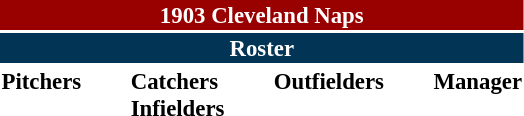<table class="toccolours" style="font-size: 95%;">
<tr>
<th colspan="10" style="background-color: #990000; color: white; text-align: center;">1903 Cleveland Naps</th>
</tr>
<tr>
<td colspan="10" style="background-color: #023456; color: white; text-align: center;"><strong>Roster</strong></td>
</tr>
<tr>
<td valign="top"><strong>Pitchers</strong><br>











</td>
<td width="25px"></td>
<td valign="top"><strong>Catchers</strong><br>

<strong>Infielders</strong>





</td>
<td width="25px"></td>
<td valign="top"><strong>Outfielders</strong><br>





</td>
<td width="25px"></td>
<td valign="top"><strong>Manager</strong><br></td>
</tr>
</table>
